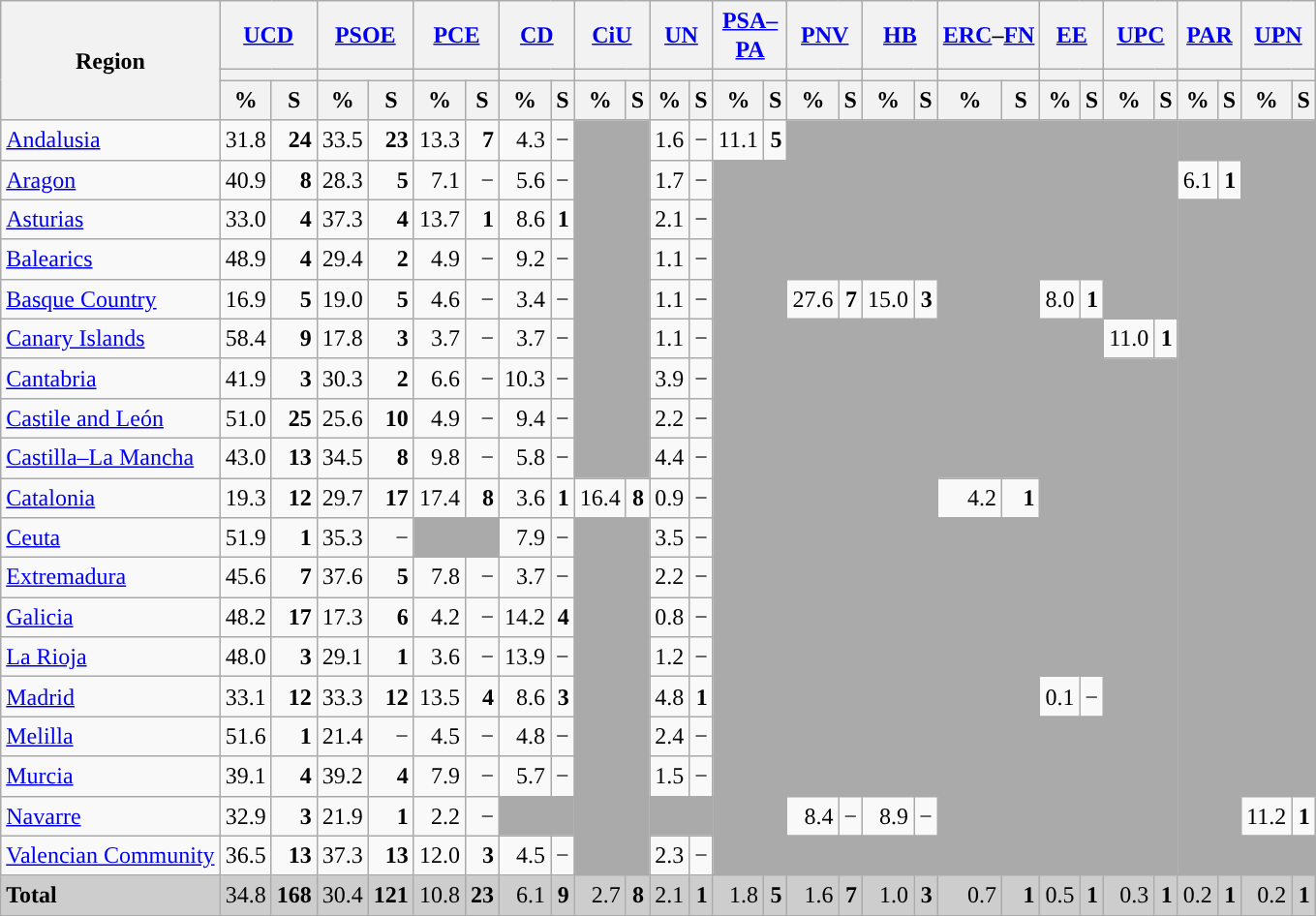<table class="wikitable sortable" style="text-align:right; line-height:20px;">
<tr>
<th rowspan="3">Region</th>
<th colspan="2" width="30px" class="unsortable"><a href='#'>UCD</a></th>
<th colspan="2" width="30px" class="unsortable"><a href='#'>PSOE</a></th>
<th colspan="2" width="30px" class="unsortable"><a href='#'>PCE</a></th>
<th colspan="2" width="30px" class="unsortable"><a href='#'>CD</a></th>
<th colspan="2" width="30px" class="unsortable"><a href='#'>CiU</a></th>
<th colspan="2" width="30px" class="unsortable"><a href='#'>UN</a></th>
<th colspan="2" width="30px" class="unsortable"><a href='#'>PSA–PA</a></th>
<th colspan="2" width="30px" class="unsortable"><a href='#'>PNV</a></th>
<th colspan="2" width="30px" class="unsortable"><a href='#'>HB</a></th>
<th colspan="2" width="30px" class="unsortable"><a href='#'>ERC</a>–<a href='#'>FN</a></th>
<th colspan="2" width="30px" class="unsortable"><a href='#'>EE</a></th>
<th colspan="2" width="30px" class="unsortable"><a href='#'>UPC</a></th>
<th colspan="2" width="30px" class="unsortable"><a href='#'>PAR</a></th>
<th colspan="2" width="30px" class="unsortable"><a href='#'>UPN</a></th>
</tr>
<tr>
<th colspan="2" style="background:"></th>
<th colspan="2" style="background:"></th>
<th colspan="2" style="background:"></th>
<th colspan="2" style="background:"></th>
<th colspan="2" style="background:"></th>
<th colspan="2" style="background:"></th>
<th colspan="2" style="background:"></th>
<th colspan="2" style="background:"></th>
<th colspan="2" style="background:"></th>
<th colspan="2" style="background:"></th>
<th colspan="2" style="background:"></th>
<th colspan="2" style="background:"></th>
<th colspan="2" style="background:"></th>
<th colspan="2" style="background:"></th>
</tr>
<tr>
<th data-sort-type="number">%</th>
<th data-sort-type="number">S</th>
<th data-sort-type="number">%</th>
<th data-sort-type="number">S</th>
<th data-sort-type="number">%</th>
<th data-sort-type="number">S</th>
<th data-sort-type="number">%</th>
<th data-sort-type="number">S</th>
<th data-sort-type="number">%</th>
<th data-sort-type="number">S</th>
<th data-sort-type="number">%</th>
<th data-sort-type="number">S</th>
<th data-sort-type="number">%</th>
<th data-sort-type="number">S</th>
<th data-sort-type="number">%</th>
<th data-sort-type="number">S</th>
<th data-sort-type="number">%</th>
<th data-sort-type="number">S</th>
<th data-sort-type="number">%</th>
<th data-sort-type="number">S</th>
<th data-sort-type="number">%</th>
<th data-sort-type="number">S</th>
<th data-sort-type="number">%</th>
<th data-sort-type="number">S</th>
<th data-sort-type="number">%</th>
<th data-sort-type="number">S</th>
<th data-sort-type="number">%</th>
<th data-sort-type="number">S</th>
</tr>
<tr>
<td align="left"><a href='#'>Andalusia</a></td>
<td>31.8</td>
<td><strong>24</strong></td>
<td style="background:">33.5</td>
<td><strong>23</strong></td>
<td>13.3</td>
<td><strong>7</strong></td>
<td>4.3</td>
<td>−</td>
<td colspan="2" rowspan="9" bgcolor="#AAAAAA"></td>
<td>1.6</td>
<td>−</td>
<td>11.1</td>
<td><strong>5</strong></td>
<td colspan="2" rowspan="4" bgcolor="#AAAAAA"></td>
<td colspan="2" rowspan="4" bgcolor="#AAAAAA"></td>
<td colspan="2" rowspan="9" bgcolor="#AAAAAA"></td>
<td colspan="2" rowspan="4" bgcolor="#AAAAAA"></td>
<td colspan="2" rowspan="5" bgcolor="#AAAAAA"></td>
<td colspan="2" bgcolor="#AAAAAA"></td>
<td colspan="2" rowspan="17" bgcolor="#AAAAAA"></td>
</tr>
<tr>
<td align="left"><a href='#'>Aragon</a></td>
<td style="background:">40.9</td>
<td><strong>8</strong></td>
<td>28.3</td>
<td><strong>5</strong></td>
<td>7.1</td>
<td>−</td>
<td>5.6</td>
<td>−</td>
<td>1.7</td>
<td>−</td>
<td colspan="2" rowspan="18" bgcolor="#AAAAAA"></td>
<td>6.1</td>
<td><strong>1</strong></td>
</tr>
<tr>
<td align="left"><a href='#'>Asturias</a></td>
<td>33.0</td>
<td><strong>4</strong></td>
<td style="background:">37.3</td>
<td><strong>4</strong></td>
<td>13.7</td>
<td><strong>1</strong></td>
<td>8.6</td>
<td><strong>1</strong></td>
<td>2.1</td>
<td>−</td>
<td colspan="2" rowspan="17" bgcolor="#AAAAAA"></td>
</tr>
<tr>
<td align="left"><a href='#'>Balearics</a></td>
<td style="background:">48.9</td>
<td><strong>4</strong></td>
<td>29.4</td>
<td><strong>2</strong></td>
<td>4.9</td>
<td>−</td>
<td>9.2</td>
<td>−</td>
<td>1.1</td>
<td>−</td>
</tr>
<tr>
<td align="left"><a href='#'>Basque Country</a></td>
<td>16.9</td>
<td><strong>5</strong></td>
<td>19.0</td>
<td><strong>5</strong></td>
<td>4.6</td>
<td>−</td>
<td>3.4</td>
<td>−</td>
<td>1.1</td>
<td>−</td>
<td style="background:">27.6</td>
<td><strong>7</strong></td>
<td>15.0</td>
<td><strong>3</strong></td>
<td>8.0</td>
<td><strong>1</strong></td>
</tr>
<tr>
<td align="left"><a href='#'>Canary Islands</a></td>
<td style="background:">58.4</td>
<td><strong>9</strong></td>
<td>17.8</td>
<td><strong>3</strong></td>
<td>3.7</td>
<td>−</td>
<td>3.7</td>
<td>−</td>
<td>1.1</td>
<td>−</td>
<td colspan="2" rowspan="12" bgcolor="#AAAAAA"></td>
<td colspan="2" rowspan="12" bgcolor="#AAAAAA"></td>
<td colspan="2" rowspan="9" bgcolor="#AAAAAA"></td>
<td>11.0</td>
<td><strong>1</strong></td>
</tr>
<tr>
<td align="left"><a href='#'>Cantabria</a></td>
<td style="background:">41.9</td>
<td><strong>3</strong></td>
<td>30.3</td>
<td><strong>2</strong></td>
<td>6.6</td>
<td>−</td>
<td>10.3</td>
<td>−</td>
<td>3.9</td>
<td>−</td>
<td colspan="2" rowspan="13" bgcolor="#AAAAAA"></td>
</tr>
<tr>
<td align="left"><a href='#'>Castile and León</a></td>
<td style="background:">51.0</td>
<td><strong>25</strong></td>
<td>25.6</td>
<td><strong>10</strong></td>
<td>4.9</td>
<td>−</td>
<td>9.4</td>
<td>−</td>
<td>2.2</td>
<td>−</td>
</tr>
<tr>
<td align="left"><a href='#'>Castilla–La Mancha</a></td>
<td style="background:">43.0</td>
<td><strong>13</strong></td>
<td>34.5</td>
<td><strong>8</strong></td>
<td>9.8</td>
<td>−</td>
<td>5.8</td>
<td>−</td>
<td>4.4</td>
<td>−</td>
</tr>
<tr>
<td align="left"><a href='#'>Catalonia</a></td>
<td>19.3</td>
<td><strong>12</strong></td>
<td style="background:">29.7</td>
<td><strong>17</strong></td>
<td>17.4</td>
<td><strong>8</strong></td>
<td>3.6</td>
<td><strong>1</strong></td>
<td>16.4</td>
<td><strong>8</strong></td>
<td>0.9</td>
<td>−</td>
<td>4.2</td>
<td><strong>1</strong></td>
</tr>
<tr>
<td align="left"><a href='#'>Ceuta</a></td>
<td style="background:">51.9</td>
<td><strong>1</strong></td>
<td>35.3</td>
<td>−</td>
<td colspan="2" bgcolor="#AAAAAA"></td>
<td>7.9</td>
<td>−</td>
<td colspan="2" rowspan="9" bgcolor="#AAAAAA"></td>
<td>3.5</td>
<td>−</td>
<td colspan="2" rowspan="9" bgcolor="#AAAAAA"></td>
</tr>
<tr>
<td align="left"><a href='#'>Extremadura</a></td>
<td style="background:">45.6</td>
<td><strong>7</strong></td>
<td>37.6</td>
<td><strong>5</strong></td>
<td>7.8</td>
<td>−</td>
<td>3.7</td>
<td>−</td>
<td>2.2</td>
<td>−</td>
</tr>
<tr>
<td align="left"><a href='#'>Galicia</a></td>
<td style="background:">48.2</td>
<td><strong>17</strong></td>
<td>17.3</td>
<td><strong>6</strong></td>
<td>4.2</td>
<td>−</td>
<td>14.2</td>
<td><strong>4</strong></td>
<td>0.8</td>
<td>−</td>
</tr>
<tr>
<td align="left"><a href='#'>La Rioja</a></td>
<td style="background:">48.0</td>
<td><strong>3</strong></td>
<td>29.1</td>
<td><strong>1</strong></td>
<td>3.6</td>
<td>−</td>
<td>13.9</td>
<td>−</td>
<td>1.2</td>
<td>−</td>
</tr>
<tr>
<td align="left"><a href='#'>Madrid</a></td>
<td>33.1</td>
<td><strong>12</strong></td>
<td style="background:">33.3</td>
<td><strong>12</strong></td>
<td>13.5</td>
<td><strong>4</strong></td>
<td>8.6</td>
<td><strong>3</strong></td>
<td>4.8</td>
<td><strong>1</strong></td>
<td>0.1</td>
<td>−</td>
</tr>
<tr>
<td align="left"><a href='#'>Melilla</a></td>
<td style="background:">51.6</td>
<td><strong>1</strong></td>
<td>21.4</td>
<td>−</td>
<td>4.5</td>
<td>−</td>
<td>4.8</td>
<td>−</td>
<td>2.4</td>
<td>−</td>
<td colspan="2" rowspan="4" bgcolor="#AAAAAA"></td>
</tr>
<tr>
<td align="left"><a href='#'>Murcia</a></td>
<td>39.1</td>
<td><strong>4</strong></td>
<td style="background:">39.2</td>
<td><strong>4</strong></td>
<td>7.9</td>
<td>−</td>
<td>5.7</td>
<td>−</td>
<td>1.5</td>
<td>−</td>
</tr>
<tr>
<td align="left"><a href='#'>Navarre</a></td>
<td style="background:">32.9</td>
<td><strong>3</strong></td>
<td>21.9</td>
<td><strong>1</strong></td>
<td>2.2</td>
<td>−</td>
<td colspan="2" bgcolor="#AAAAAA"></td>
<td colspan="2" bgcolor="#AAAAAA"></td>
<td>8.4</td>
<td>−</td>
<td>8.9</td>
<td>−</td>
<td>11.2</td>
<td><strong>1</strong></td>
</tr>
<tr>
<td align="left"><a href='#'>Valencian Community</a></td>
<td>36.5</td>
<td><strong>13</strong></td>
<td style="background:">37.3</td>
<td><strong>13</strong></td>
<td>12.0</td>
<td><strong>3</strong></td>
<td>4.5</td>
<td>−</td>
<td>2.3</td>
<td>−</td>
<td colspan="2" bgcolor="#AAAAAA"></td>
<td colspan="2" bgcolor="#AAAAAA"></td>
<td colspan="2" bgcolor="#AAAAAA"></td>
</tr>
<tr style="background:#CDCDCD;">
<td align="left"><strong>Total</strong></td>
<td style="background:">34.8</td>
<td><strong>168</strong></td>
<td>30.4</td>
<td><strong>121</strong></td>
<td>10.8</td>
<td><strong>23</strong></td>
<td>6.1</td>
<td><strong>9</strong></td>
<td>2.7</td>
<td><strong>8</strong></td>
<td>2.1</td>
<td><strong>1</strong></td>
<td>1.8</td>
<td><strong>5</strong></td>
<td>1.6</td>
<td><strong>7</strong></td>
<td>1.0</td>
<td><strong>3</strong></td>
<td>0.7</td>
<td><strong>1</strong></td>
<td>0.5</td>
<td><strong>1</strong></td>
<td>0.3</td>
<td><strong>1</strong></td>
<td>0.2</td>
<td><strong>1</strong></td>
<td>0.2</td>
<td><strong>1</strong></td>
</tr>
</table>
